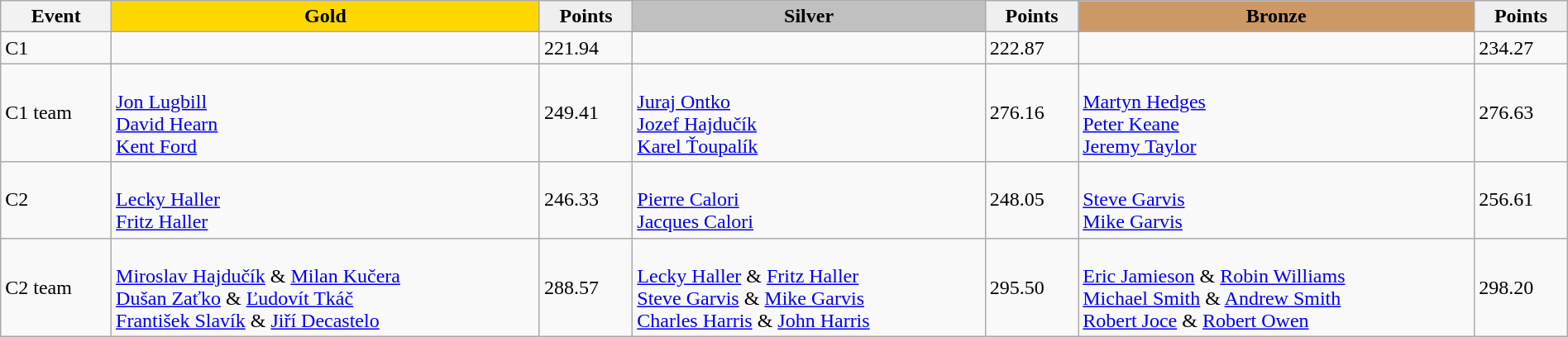<table class="wikitable" width=100%>
<tr>
<th>Event</th>
<td align=center bgcolor="gold"><strong>Gold</strong></td>
<td align=center bgcolor="EFEFEF"><strong>Points</strong></td>
<td align=center bgcolor="silver"><strong>Silver</strong></td>
<td align=center bgcolor="EFEFEF"><strong>Points</strong></td>
<td align=center bgcolor="CC9966"><strong>Bronze</strong></td>
<td align=center bgcolor="EFEFEF"><strong>Points</strong></td>
</tr>
<tr>
<td>C1</td>
<td></td>
<td>221.94</td>
<td></td>
<td>222.87</td>
<td></td>
<td>234.27</td>
</tr>
<tr>
<td>C1 team</td>
<td><br><a href='#'>Jon Lugbill</a><br><a href='#'>David Hearn</a><br><a href='#'>Kent Ford</a></td>
<td>249.41</td>
<td><br><a href='#'>Juraj Ontko</a><br><a href='#'>Jozef Hajdučík</a><br><a href='#'>Karel Ťoupalík</a></td>
<td>276.16</td>
<td><br><a href='#'>Martyn Hedges</a><br><a href='#'>Peter Keane</a><br><a href='#'>Jeremy Taylor</a></td>
<td>276.63</td>
</tr>
<tr>
<td>C2</td>
<td><br><a href='#'>Lecky Haller</a><br><a href='#'>Fritz Haller</a></td>
<td>246.33</td>
<td><br><a href='#'>Pierre Calori</a><br><a href='#'>Jacques Calori</a></td>
<td>248.05</td>
<td><br><a href='#'>Steve Garvis</a><br><a href='#'>Mike Garvis</a></td>
<td>256.61</td>
</tr>
<tr>
<td>C2 team</td>
<td><br><a href='#'>Miroslav Hajdučík</a> & <a href='#'>Milan Kučera</a><br><a href='#'>Dušan Zaťko</a> & <a href='#'>Ľudovít Tkáč</a><br><a href='#'>František Slavík</a> & <a href='#'>Jiří Decastelo</a></td>
<td>288.57</td>
<td><br><a href='#'>Lecky Haller</a> & <a href='#'>Fritz Haller</a><br><a href='#'>Steve Garvis</a> & <a href='#'>Mike Garvis</a><br><a href='#'>Charles Harris</a> & <a href='#'>John Harris</a></td>
<td>295.50</td>
<td><br><a href='#'>Eric Jamieson</a> & <a href='#'>Robin Williams</a><br><a href='#'>Michael Smith</a> & <a href='#'>Andrew Smith</a><br><a href='#'>Robert Joce</a> & <a href='#'>Robert Owen</a></td>
<td>298.20</td>
</tr>
</table>
